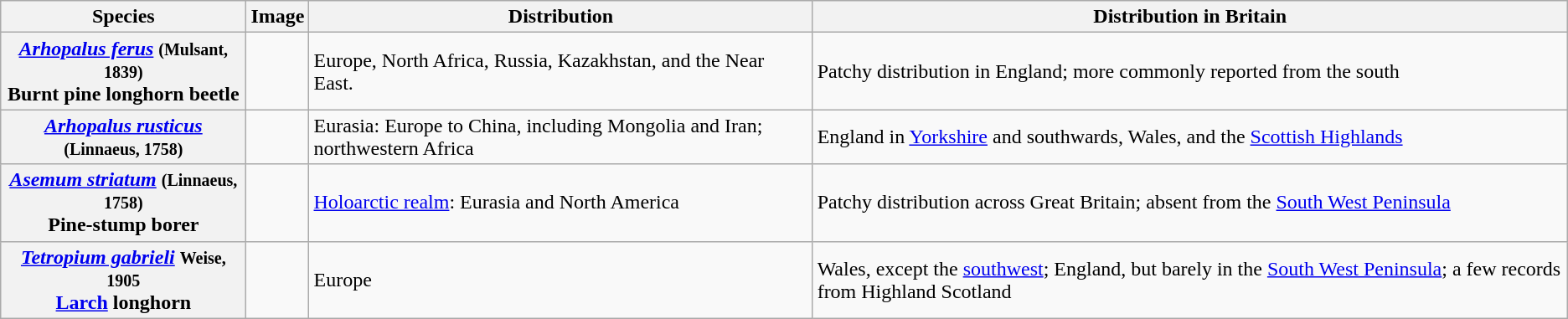<table class="wikitable">
<tr>
<th scope="col">Species</th>
<th scope="col">Image</th>
<th scope="col">Distribution</th>
<th scope="col">Distribution in Britain</th>
</tr>
<tr>
<th scope="row"><em><a href='#'>Arhopalus ferus</a></em> <small>(Mulsant, 1839)</small><br>Burnt pine longhorn beetle</th>
<td></td>
<td>Europe, North Africa, Russia, Kazakhstan, and the Near East.</td>
<td>Patchy distribution in England; more commonly reported from the south</td>
</tr>
<tr>
<th scope="row"><em><a href='#'>Arhopalus rusticus</a></em> <small>(Linnaeus, 1758)</small></th>
<td></td>
<td>Eurasia: Europe to China, including Mongolia and Iran; northwestern Africa</td>
<td>England in <a href='#'>Yorkshire</a> and southwards, Wales, and the <a href='#'>Scottish Highlands</a></td>
</tr>
<tr>
<th scope="row"><em><a href='#'>Asemum striatum</a></em> <small>(Linnaeus, 1758)</small><br>Pine-stump borer</th>
<td></td>
<td><a href='#'>Holoarctic realm</a>: Eurasia and North America</td>
<td>Patchy distribution across Great Britain; absent from the <a href='#'>South West Peninsula</a></td>
</tr>
<tr>
<th scope="row"><em><a href='#'>Tetropium gabrieli</a></em> <small>Weise, 1905</small><br><a href='#'>Larch</a> longhorn</th>
<td></td>
<td>Europe</td>
<td>Wales, except the <a href='#'>southwest</a>; England, but barely in the <a href='#'>South West Peninsula</a>; a few records from Highland Scotland</td>
</tr>
</table>
